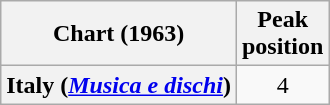<table class="wikitable plainrowheaders" style="text-align:center">
<tr>
<th scope="col">Chart (1963)</th>
<th scope="col">Peak<br>position</th>
</tr>
<tr>
<th scope="row">Italy (<em><a href='#'>Musica e dischi</a></em>)</th>
<td>4</td>
</tr>
</table>
